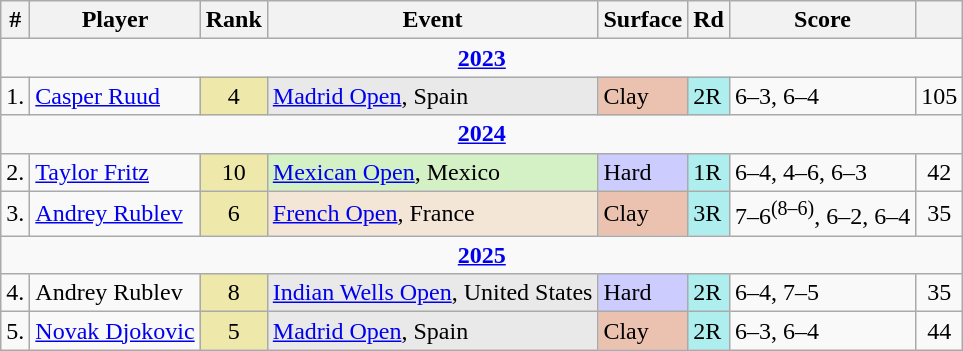<table class="wikitable sortable">
<tr>
<th>#</th>
<th>Player</th>
<th>Rank</th>
<th>Event</th>
<th>Surface</th>
<th>Rd</th>
<th class="unsortable">Score</th>
<th></th>
</tr>
<tr>
<td colspan=8 style=text-align:center><strong><a href='#'>2023</a></strong></td>
</tr>
<tr>
<td>1.</td>
<td> <a href='#'>Casper Ruud</a></td>
<td style=text-align:center bgcolor=eee8aa>4</td>
<td style=background:#e9e9e9><a href='#'>Madrid Open</a>, Spain</td>
<td style=background:#ebc2af>Clay</td>
<td style=background:#afeeee>2R</td>
<td>6–3, 6–4</td>
<td style=text-align:center>105</td>
</tr>
<tr>
<td colspan=8 style=text-align:center><strong><a href='#'>2024</a></strong></td>
</tr>
<tr>
<td>2.</td>
<td> <a href='#'>Taylor Fritz</a></td>
<td style=text-align:center bgcolor=eee8aa>10</td>
<td style=background:#d4f1c5><a href='#'>Mexican Open</a>, Mexico</td>
<td style=background:#ccccff>Hard</td>
<td style=background:#afeeee>1R</td>
<td>6–4, 4–6, 6–3</td>
<td style=text-align:center>42</td>
</tr>
<tr>
<td>3.</td>
<td> <a href='#'>Andrey Rublev</a></td>
<td style=text-align:center bgcolor=eee8aa>6</td>
<td style=background:#f3e6d7><a href='#'>French Open</a>, France</td>
<td style=background:#ebc2af>Clay</td>
<td style=background:#afeeee>3R</td>
<td>7–6<sup>(8–6)</sup>, 6–2, 6–4</td>
<td style=text-align:center>35</td>
</tr>
<tr>
<td colspan=8 style=text-align:center><strong><a href='#'>2025</a></strong></td>
</tr>
<tr>
<td>4.</td>
<td> Andrey Rublev</td>
<td style=text-align:center bgcolor=eee8aa>8</td>
<td style=background:#e9e9e9><a href='#'>Indian Wells Open</a>, United States</td>
<td style=background:#ccccff>Hard</td>
<td style=background:#afeeee>2R</td>
<td>6–4, 7–5</td>
<td style=text-align:center>35</td>
</tr>
<tr>
<td>5.</td>
<td> <a href='#'>Novak Djokovic</a></td>
<td style=text-align:center bgcolor=eee8aa>5</td>
<td style=background:#e9e9e9><a href='#'>Madrid Open</a>, Spain</td>
<td style=background:#ebc2af>Clay</td>
<td style=background:#afeeee>2R</td>
<td>6–3, 6–4</td>
<td style=text-align:center>44</td>
</tr>
</table>
